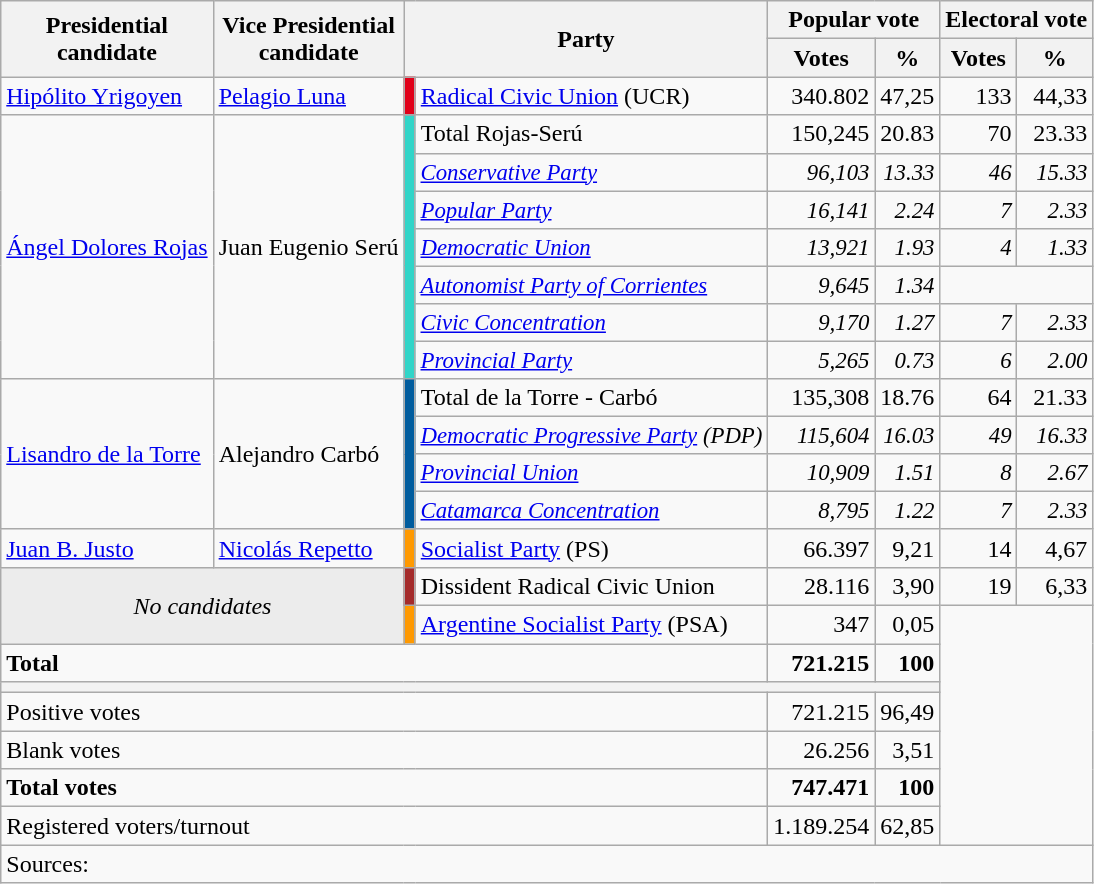<table class="wikitable" style="text-align:right;">
<tr>
<th rowspan=2>Presidential<br>candidate</th>
<th rowspan=2>Vice Presidential<br>candidate</th>
<th rowspan=2 colspan=2>Party</th>
<th colspan=2>Popular vote</th>
<th colspan=2>Electoral vote</th>
</tr>
<tr>
<th>Votes</th>
<th>%</th>
<th>Votes</th>
<th>%</th>
</tr>
<tr>
<td align=left><a href='#'>Hipólito Yrigoyen</a></td>
<td align=left><a href='#'>Pelagio Luna</a></td>
<td bgcolor=#E10019></td>
<td align=left><a href='#'>Radical Civic Union</a> (UCR)</td>
<td>340.802</td>
<td>47,25</td>
<td>133</td>
<td>44,33</td>
</tr>
<tr>
<td align=left rowspan=7><a href='#'>Ángel Dolores Rojas</a></td>
<td align=left rowspan=7>Juan Eugenio Serú</td>
<td bgcolor=#30D5C8 rowspan=7></td>
<td align=left>Total Rojas-Serú</td>
<td>150,245</td>
<td>20.83</td>
<td>70</td>
<td>23.33</td>
</tr>
<tr style="font-size: 95%; font-style: italic">
<td align=left><span><a href='#'>Conservative Party</a></span></td>
<td>96,103</td>
<td>13.33</td>
<td>46</td>
<td>15.33</td>
</tr>
<tr style="font-size: 95%; font-style: italic">
<td align=left><span><a href='#'>Popular Party</a></span></td>
<td>16,141</td>
<td>2.24</td>
<td>7</td>
<td>2.33</td>
</tr>
<tr style="font-size: 95%; font-style: italic">
<td align=left><span><a href='#'>Democratic Union</a></span></td>
<td>13,921</td>
<td>1.93</td>
<td>4</td>
<td>1.33</td>
</tr>
<tr style="font-size: 95%; font-style: italic">
<td align=left><span><a href='#'>Autonomist Party of Corrientes</a></span></td>
<td>9,645</td>
<td>1.34</td>
<td colspan=2></td>
</tr>
<tr style="font-size: 95%; font-style: italic">
<td align=left><span><a href='#'>Civic Concentration</a></span></td>
<td>9,170</td>
<td>1.27</td>
<td>7</td>
<td>2.33</td>
</tr>
<tr style="font-size: 95%; font-style: italic">
<td align=left><span><a href='#'>Provincial Party</a></span></td>
<td>5,265</td>
<td>0.73</td>
<td>6</td>
<td>2.00</td>
</tr>
<tr>
<td align=left rowspan=4><a href='#'>Lisandro de la Torre</a></td>
<td align=left rowspan=4>Alejandro Carbó</td>
<td bgcolor=#005C9E rowspan=4></td>
<td align=left>Total de la Torre - Carbó</td>
<td>135,308</td>
<td>18.76</td>
<td>64</td>
<td>21.33</td>
</tr>
<tr style="font-size: 95%; font-style: italic">
<td align=left><span><a href='#'>Democratic Progressive Party</a> (PDP)</span></td>
<td>115,604</td>
<td>16.03</td>
<td>49</td>
<td>16.33</td>
</tr>
<tr style="font-size: 95%; font-style: italic">
<td align=left><span><a href='#'>Provincial Union</a></span></td>
<td>10,909</td>
<td>1.51</td>
<td>8</td>
<td>2.67</td>
</tr>
<tr style="font-size: 95%; font-style: italic">
<td align=left><span><a href='#'>Catamarca Concentration</a></span></td>
<td>8,795</td>
<td>1.22</td>
<td>7</td>
<td>2.33</td>
</tr>
<tr>
<td align=left><a href='#'>Juan B. Justo</a></td>
<td align=left><a href='#'>Nicolás Repetto</a></td>
<td bgcolor=#FF9900></td>
<td align=left><a href='#'>Socialist Party</a> (PS)</td>
<td>66.397</td>
<td>9,21</td>
<td>14</td>
<td>4,67</td>
</tr>
<tr>
<td colspan=2 rowspan=2 bgcolor=ECECEC align=center><em>No candidates</em></td>
<td bgcolor=#A52A2A></td>
<td align=left>Dissident Radical Civic Union</td>
<td>28.116</td>
<td>3,90</td>
<td>19</td>
<td>6,33</td>
</tr>
<tr>
<td bgcolor=#FF9900></td>
<td align=left><a href='#'>Argentine Socialist Party</a> (PSA)</td>
<td>347</td>
<td>0,05</td>
<td colspan=2 rowspan=7></td>
</tr>
<tr style="font-weight:bold">
<td colspan=4 align=left>Total</td>
<td>721.215</td>
<td>100</td>
</tr>
<tr>
<th colspan=6></th>
</tr>
<tr>
<td colspan=4 align=left>Positive votes</td>
<td>721.215</td>
<td>96,49</td>
</tr>
<tr>
<td colspan=4 align=left>Blank votes</td>
<td>26.256</td>
<td>3,51</td>
</tr>
<tr style="font-weight:bold">
<td colspan=4 align=left>Total votes</td>
<td>747.471</td>
<td>100</td>
</tr>
<tr>
<td colspan=4 align=left>Registered voters/turnout</td>
<td>1.189.254</td>
<td>62,85</td>
</tr>
<tr>
<td colspan=8 align=left>Sources:</td>
</tr>
</table>
